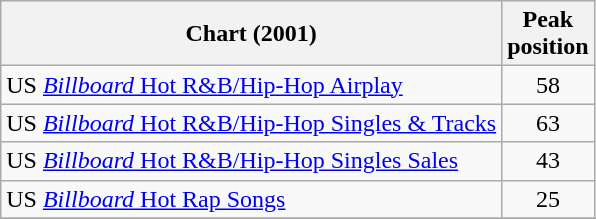<table class="wikitable">
<tr>
<th>Chart (2001)</th>
<th>Peak<br>position</th>
</tr>
<tr>
<td>US <a href='#'><em>Billboard</em> Hot R&B/Hip-Hop Airplay</a></td>
<td align="center">58</td>
</tr>
<tr>
<td>US <a href='#'><em>Billboard</em> Hot R&B/Hip-Hop Singles & Tracks</a></td>
<td align="center">63</td>
</tr>
<tr>
<td>US <a href='#'><em>Billboard</em> Hot R&B/Hip-Hop Singles Sales</a></td>
<td align="center">43</td>
</tr>
<tr>
<td>US <a href='#'><em>Billboard</em> Hot Rap Songs</a></td>
<td align="center">25</td>
</tr>
<tr>
</tr>
</table>
